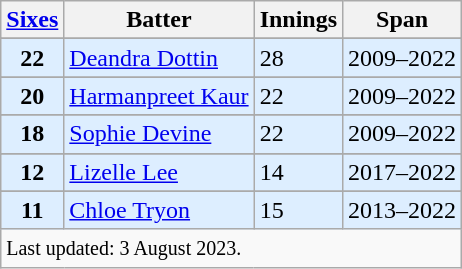<table class="wikitable">
<tr>
<th><a href='#'>Sixes</a></th>
<th>Batter</th>
<th>Innings</th>
<th>Span</th>
</tr>
<tr>
</tr>
<tr style="background-color:#def;">
<th style="background-color:#def;">22</th>
<td> <a href='#'>Deandra Dottin</a></td>
<td>28</td>
<td>2009–2022</td>
</tr>
<tr>
</tr>
<tr style="background-color:#def;">
<th style="background-color:#def;">20</th>
<td> <a href='#'>Harmanpreet Kaur</a></td>
<td>22</td>
<td>2009–2022</td>
</tr>
<tr>
</tr>
<tr style="background-color:#def;">
<th style="background-color:#def;">18</th>
<td> <a href='#'>Sophie Devine</a></td>
<td>22</td>
<td>2009–2022</td>
</tr>
<tr>
</tr>
<tr style="background-color:#def;">
<th style="background-color:#def;">12</th>
<td> <a href='#'>Lizelle Lee</a></td>
<td>14</td>
<td>2017–2022</td>
</tr>
<tr>
</tr>
<tr style="background-color:#def;">
<th style="background-color:#def;">11</th>
<td> <a href='#'>Chloe Tryon</a></td>
<td>15</td>
<td>2013–2022</td>
</tr>
<tr>
<td colspan=4><small>Last updated: 3 August 2023.</small></td>
</tr>
</table>
